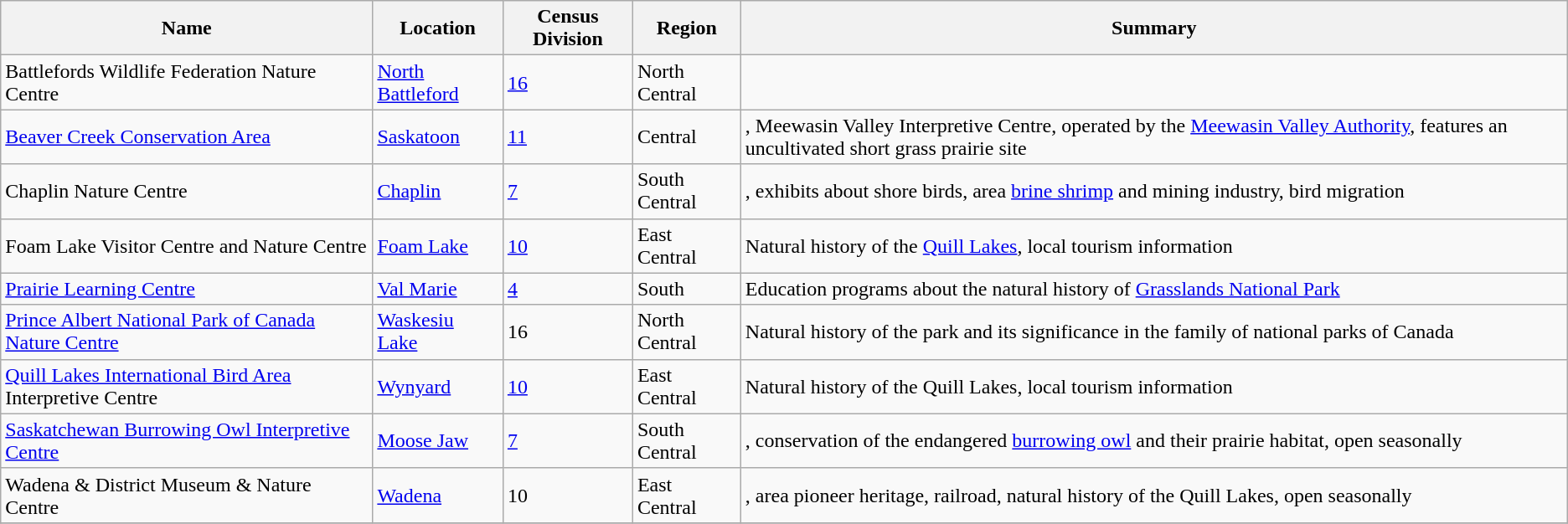<table class="wikitable sortable">
<tr>
<th>Name</th>
<th>Location</th>
<th>Census Division</th>
<th>Region</th>
<th>Summary</th>
</tr>
<tr>
<td>Battlefords Wildlife Federation Nature Centre</td>
<td><a href='#'>North Battleford</a></td>
<td><a href='#'>16</a></td>
<td>North Central</td>
<td></td>
</tr>
<tr>
<td><a href='#'>Beaver Creek Conservation Area</a></td>
<td><a href='#'>Saskatoon</a></td>
<td><a href='#'>11</a></td>
<td>Central</td>
<td>, Meewasin Valley Interpretive Centre, operated by the <a href='#'>Meewasin Valley Authority</a>, features an uncultivated short grass prairie site</td>
</tr>
<tr>
<td>Chaplin Nature Centre</td>
<td><a href='#'>Chaplin</a></td>
<td><a href='#'>7</a></td>
<td>South Central</td>
<td>, exhibits about shore birds, area <a href='#'>brine shrimp</a> and mining industry, bird migration</td>
</tr>
<tr>
<td>Foam Lake Visitor Centre and Nature Centre</td>
<td><a href='#'>Foam Lake</a></td>
<td><a href='#'>10</a></td>
<td>East Central</td>
<td>Natural history of the <a href='#'>Quill Lakes</a>, local tourism information</td>
</tr>
<tr>
<td><a href='#'>Prairie Learning Centre</a></td>
<td><a href='#'>Val Marie</a></td>
<td><a href='#'>4</a></td>
<td>South</td>
<td>Education programs about the natural history of <a href='#'>Grasslands National Park</a></td>
</tr>
<tr>
<td><a href='#'>Prince Albert National Park of Canada Nature Centre</a></td>
<td><a href='#'>Waskesiu Lake</a></td>
<td>16</td>
<td>North Central</td>
<td>Natural history of the park and its significance in the family of national parks of Canada</td>
</tr>
<tr>
<td><a href='#'>Quill Lakes International Bird Area</a> Interpretive Centre</td>
<td><a href='#'>Wynyard</a></td>
<td><a href='#'>10</a></td>
<td>East Central</td>
<td>Natural history of the Quill Lakes, local tourism information</td>
</tr>
<tr>
<td><a href='#'>Saskatchewan Burrowing Owl Interpretive Centre</a></td>
<td><a href='#'>Moose Jaw</a></td>
<td><a href='#'>7</a></td>
<td>South Central</td>
<td>, conservation of the endangered <a href='#'>burrowing owl</a> and their prairie habitat, open seasonally</td>
</tr>
<tr>
<td>Wadena & District Museum & Nature Centre</td>
<td><a href='#'>Wadena</a></td>
<td>10</td>
<td>East Central</td>
<td>, area pioneer heritage, railroad, natural history of the Quill Lakes, open seasonally</td>
</tr>
<tr>
</tr>
</table>
